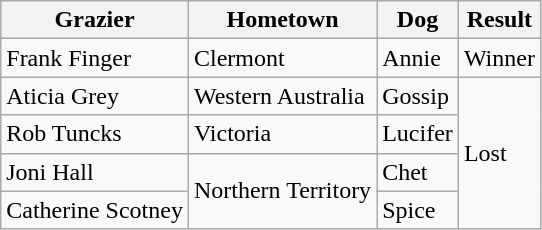<table class="wikitable">
<tr>
<th>Grazier</th>
<th>Hometown</th>
<th>Dog</th>
<th>Result</th>
</tr>
<tr>
<td>Frank Finger</td>
<td>Clermont</td>
<td>Annie</td>
<td>Winner</td>
</tr>
<tr>
<td>Aticia Grey</td>
<td>Western Australia</td>
<td>Gossip</td>
<td rowspan=4>Lost</td>
</tr>
<tr>
<td>Rob Tuncks</td>
<td>Victoria</td>
<td>Lucifer</td>
</tr>
<tr>
<td>Joni Hall</td>
<td rowspan=2>Northern Territory</td>
<td>Chet</td>
</tr>
<tr>
<td>Catherine Scotney</td>
<td>Spice</td>
</tr>
</table>
